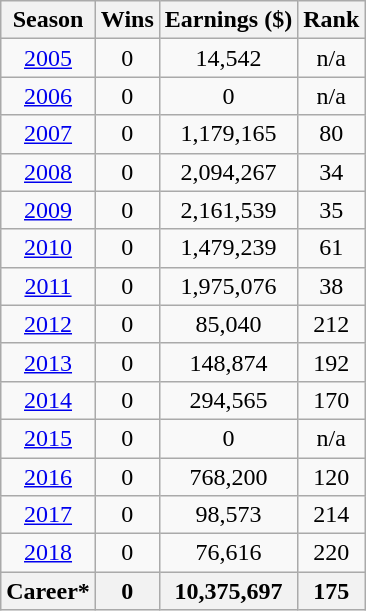<table class="wikitable" style="text-align:center">
<tr>
<th>Season</th>
<th>Wins</th>
<th>Earnings ($)</th>
<th>Rank</th>
</tr>
<tr>
<td><a href='#'>2005</a></td>
<td>0</td>
<td>14,542</td>
<td>n/a</td>
</tr>
<tr>
<td><a href='#'>2006</a></td>
<td>0</td>
<td>0</td>
<td>n/a</td>
</tr>
<tr>
<td><a href='#'>2007</a></td>
<td>0</td>
<td>1,179,165</td>
<td>80</td>
</tr>
<tr>
<td><a href='#'>2008</a></td>
<td>0</td>
<td>2,094,267</td>
<td>34</td>
</tr>
<tr>
<td><a href='#'>2009</a></td>
<td>0</td>
<td>2,161,539</td>
<td>35</td>
</tr>
<tr>
<td><a href='#'>2010</a></td>
<td>0</td>
<td>1,479,239</td>
<td>61</td>
</tr>
<tr>
<td><a href='#'>2011</a></td>
<td>0</td>
<td>1,975,076</td>
<td>38</td>
</tr>
<tr>
<td><a href='#'>2012</a></td>
<td>0</td>
<td>85,040</td>
<td>212</td>
</tr>
<tr>
<td><a href='#'>2013</a></td>
<td>0</td>
<td>148,874</td>
<td>192</td>
</tr>
<tr>
<td><a href='#'>2014</a></td>
<td>0</td>
<td>294,565</td>
<td>170</td>
</tr>
<tr>
<td><a href='#'>2015</a></td>
<td>0</td>
<td>0</td>
<td>n/a</td>
</tr>
<tr>
<td><a href='#'>2016</a></td>
<td>0</td>
<td>768,200</td>
<td>120</td>
</tr>
<tr>
<td><a href='#'>2017</a></td>
<td>0</td>
<td>98,573</td>
<td>214</td>
</tr>
<tr>
<td><a href='#'>2018</a></td>
<td>0</td>
<td>76,616</td>
<td>220</td>
</tr>
<tr>
<th>Career*</th>
<th>0</th>
<th>10,375,697</th>
<th>175</th>
</tr>
</table>
